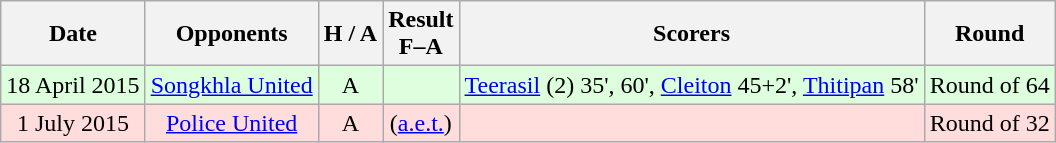<table class="wikitable" style="text-align:center">
<tr>
<th>Date</th>
<th>Opponents</th>
<th>H / A</th>
<th>Result<br>F–A</th>
<th>Scorers</th>
<th>Round</th>
</tr>
<tr bgcolor="#ddffdd">
<td>18 April 2015</td>
<td><a href='#'>Songkhla United</a></td>
<td>A</td>
<td><br></td>
<td><a href='#'>Teerasil</a> (2) 35', 60', <a href='#'>Cleiton</a> 45+2', <a href='#'>Thitipan</a> 58'</td>
<td>Round of 64</td>
</tr>
<tr bgcolor="#ffdddd">
<td>1 July 2015</td>
<td><a href='#'>Police United</a></td>
<td>A</td>
<td> (<a href='#'>a.e.t.</a>)<br></td>
<td></td>
<td>Round of 32</td>
</tr>
</table>
